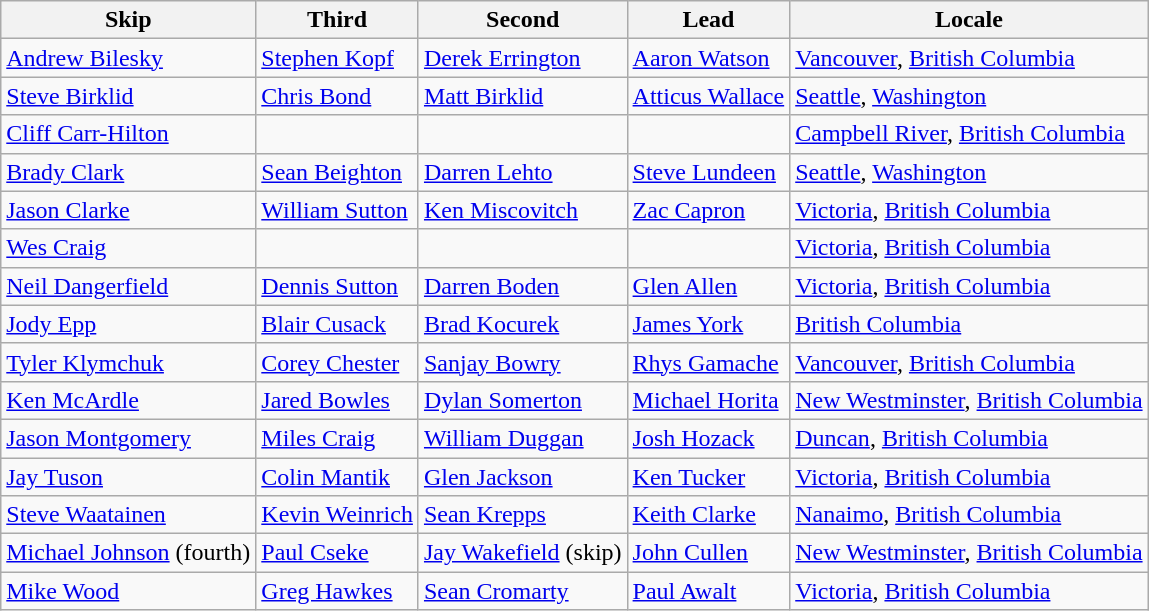<table class=wikitable>
<tr>
<th>Skip</th>
<th>Third</th>
<th>Second</th>
<th>Lead</th>
<th>Locale</th>
</tr>
<tr>
<td><a href='#'>Andrew Bilesky</a></td>
<td><a href='#'>Stephen Kopf</a></td>
<td><a href='#'>Derek Errington</a></td>
<td><a href='#'>Aaron Watson</a></td>
<td> <a href='#'>Vancouver</a>, <a href='#'>British Columbia</a></td>
</tr>
<tr>
<td><a href='#'>Steve Birklid</a></td>
<td><a href='#'>Chris Bond</a></td>
<td><a href='#'>Matt Birklid</a></td>
<td><a href='#'>Atticus Wallace</a></td>
<td> <a href='#'>Seattle</a>, <a href='#'>Washington</a></td>
</tr>
<tr>
<td><a href='#'>Cliff Carr-Hilton</a></td>
<td></td>
<td></td>
<td></td>
<td> <a href='#'>Campbell River</a>, <a href='#'>British Columbia</a></td>
</tr>
<tr>
<td><a href='#'>Brady Clark</a></td>
<td><a href='#'>Sean Beighton</a></td>
<td><a href='#'>Darren Lehto</a></td>
<td><a href='#'>Steve Lundeen</a></td>
<td> <a href='#'>Seattle</a>, <a href='#'>Washington</a></td>
</tr>
<tr>
<td><a href='#'>Jason Clarke</a></td>
<td><a href='#'>William Sutton</a></td>
<td><a href='#'>Ken Miscovitch</a></td>
<td><a href='#'>Zac Capron</a></td>
<td> <a href='#'>Victoria</a>, <a href='#'>British Columbia</a></td>
</tr>
<tr>
<td><a href='#'>Wes Craig</a></td>
<td></td>
<td></td>
<td></td>
<td> <a href='#'>Victoria</a>, <a href='#'>British Columbia</a></td>
</tr>
<tr>
<td><a href='#'>Neil Dangerfield</a></td>
<td><a href='#'>Dennis Sutton</a></td>
<td><a href='#'>Darren Boden</a></td>
<td><a href='#'>Glen Allen</a></td>
<td> <a href='#'>Victoria</a>, <a href='#'>British Columbia</a></td>
</tr>
<tr>
<td><a href='#'>Jody Epp</a></td>
<td><a href='#'>Blair Cusack</a></td>
<td><a href='#'>Brad Kocurek</a></td>
<td><a href='#'>James York</a></td>
<td> <a href='#'>British Columbia</a></td>
</tr>
<tr>
<td><a href='#'>Tyler Klymchuk</a></td>
<td><a href='#'>Corey Chester</a></td>
<td><a href='#'>Sanjay Bowry</a></td>
<td><a href='#'>Rhys Gamache</a></td>
<td> <a href='#'>Vancouver</a>, <a href='#'>British Columbia</a></td>
</tr>
<tr>
<td><a href='#'>Ken McArdle</a></td>
<td><a href='#'>Jared Bowles</a></td>
<td><a href='#'>Dylan Somerton</a></td>
<td><a href='#'>Michael Horita</a></td>
<td> <a href='#'>New Westminster</a>, <a href='#'>British Columbia</a></td>
</tr>
<tr>
<td><a href='#'>Jason Montgomery</a></td>
<td><a href='#'>Miles Craig</a></td>
<td><a href='#'>William Duggan</a></td>
<td><a href='#'>Josh Hozack</a></td>
<td> <a href='#'>Duncan</a>, <a href='#'>British Columbia</a></td>
</tr>
<tr>
<td><a href='#'>Jay Tuson</a></td>
<td><a href='#'>Colin Mantik</a></td>
<td><a href='#'>Glen Jackson</a></td>
<td><a href='#'>Ken Tucker</a></td>
<td> <a href='#'>Victoria</a>, <a href='#'>British Columbia</a></td>
</tr>
<tr>
<td><a href='#'>Steve Waatainen</a></td>
<td><a href='#'>Kevin Weinrich</a></td>
<td><a href='#'>Sean Krepps</a></td>
<td><a href='#'>Keith Clarke</a></td>
<td> <a href='#'>Nanaimo</a>, <a href='#'>British Columbia</a></td>
</tr>
<tr>
<td><a href='#'>Michael Johnson</a> (fourth)</td>
<td><a href='#'>Paul Cseke</a></td>
<td><a href='#'>Jay Wakefield</a> (skip)</td>
<td><a href='#'>John Cullen</a></td>
<td> <a href='#'>New Westminster</a>, <a href='#'>British Columbia</a></td>
</tr>
<tr>
<td><a href='#'>Mike Wood</a></td>
<td><a href='#'>Greg Hawkes</a></td>
<td><a href='#'>Sean Cromarty</a></td>
<td><a href='#'>Paul Awalt</a></td>
<td> <a href='#'>Victoria</a>, <a href='#'>British Columbia</a></td>
</tr>
</table>
